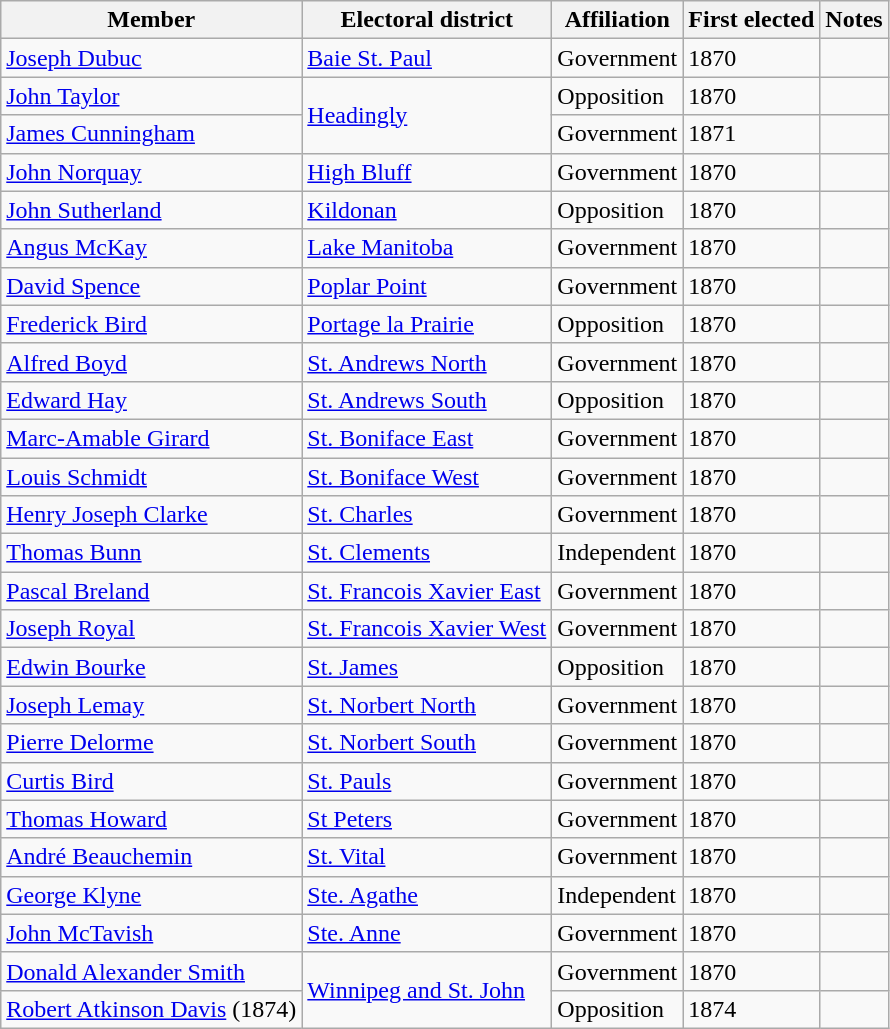<table class="wikitable sortable">
<tr>
<th>Member</th>
<th>Electoral district</th>
<th>Affiliation</th>
<th>First elected</th>
<th>Notes</th>
</tr>
<tr>
<td><a href='#'>Joseph Dubuc</a></td>
<td><a href='#'>Baie St. Paul</a></td>
<td>Government</td>
<td>1870</td>
<td></td>
</tr>
<tr>
<td><a href='#'>John Taylor</a></td>
<td rowspan=2><a href='#'>Headingly</a></td>
<td>Opposition</td>
<td>1870</td>
<td></td>
</tr>
<tr>
<td><a href='#'>James Cunningham</a></td>
<td>Government</td>
<td>1871</td>
<td></td>
</tr>
<tr>
<td><a href='#'>John Norquay</a></td>
<td><a href='#'>High Bluff</a></td>
<td>Government</td>
<td>1870</td>
<td></td>
</tr>
<tr>
<td><a href='#'>John Sutherland</a></td>
<td><a href='#'>Kildonan</a></td>
<td>Opposition</td>
<td>1870</td>
<td></td>
</tr>
<tr>
<td><a href='#'>Angus McKay</a></td>
<td><a href='#'>Lake Manitoba</a></td>
<td>Government</td>
<td>1870</td>
<td></td>
</tr>
<tr>
<td><a href='#'>David Spence</a></td>
<td><a href='#'>Poplar Point</a></td>
<td>Government</td>
<td>1870</td>
<td></td>
</tr>
<tr>
<td><a href='#'>Frederick Bird</a></td>
<td><a href='#'>Portage la Prairie</a></td>
<td>Opposition</td>
<td>1870</td>
<td></td>
</tr>
<tr>
<td><a href='#'>Alfred Boyd</a></td>
<td><a href='#'>St. Andrews North</a></td>
<td>Government</td>
<td>1870</td>
<td></td>
</tr>
<tr>
<td><a href='#'>Edward Hay</a></td>
<td><a href='#'>St. Andrews South</a></td>
<td>Opposition</td>
<td>1870</td>
<td></td>
</tr>
<tr>
<td><a href='#'>Marc-Amable Girard</a></td>
<td><a href='#'>St. Boniface East</a></td>
<td>Government</td>
<td>1870</td>
<td></td>
</tr>
<tr>
<td><a href='#'>Louis Schmidt</a></td>
<td><a href='#'>St. Boniface West</a></td>
<td>Government</td>
<td>1870</td>
<td></td>
</tr>
<tr>
<td><a href='#'>Henry Joseph Clarke</a></td>
<td><a href='#'>St. Charles</a></td>
<td>Government</td>
<td>1870</td>
<td></td>
</tr>
<tr>
<td><a href='#'>Thomas Bunn</a></td>
<td><a href='#'>St. Clements</a></td>
<td>Independent</td>
<td>1870</td>
<td></td>
</tr>
<tr>
<td><a href='#'>Pascal Breland</a></td>
<td><a href='#'>St. Francois Xavier East</a></td>
<td>Government</td>
<td>1870</td>
<td></td>
</tr>
<tr>
<td><a href='#'>Joseph Royal</a></td>
<td><a href='#'>St. Francois Xavier West</a></td>
<td>Government</td>
<td>1870</td>
<td></td>
</tr>
<tr>
<td><a href='#'>Edwin Bourke</a></td>
<td><a href='#'>St. James</a></td>
<td>Opposition</td>
<td>1870</td>
<td></td>
</tr>
<tr>
<td><a href='#'>Joseph Lemay</a></td>
<td><a href='#'>St. Norbert North</a></td>
<td>Government</td>
<td>1870</td>
<td></td>
</tr>
<tr>
<td><a href='#'>Pierre Delorme</a></td>
<td><a href='#'>St. Norbert South</a></td>
<td>Government</td>
<td>1870</td>
<td></td>
</tr>
<tr>
<td><a href='#'>Curtis Bird</a></td>
<td><a href='#'>St. Pauls</a></td>
<td>Government</td>
<td>1870</td>
<td></td>
</tr>
<tr>
<td><a href='#'>Thomas Howard</a></td>
<td><a href='#'>St Peters</a></td>
<td>Government</td>
<td>1870</td>
<td></td>
</tr>
<tr>
<td><a href='#'>André Beauchemin</a></td>
<td><a href='#'>St. Vital</a></td>
<td>Government</td>
<td>1870</td>
<td></td>
</tr>
<tr>
<td><a href='#'>George Klyne</a></td>
<td><a href='#'>Ste. Agathe</a></td>
<td>Independent</td>
<td>1870</td>
<td></td>
</tr>
<tr>
<td><a href='#'>John McTavish</a></td>
<td><a href='#'>Ste. Anne</a></td>
<td>Government</td>
<td>1870</td>
<td></td>
</tr>
<tr>
<td><a href='#'>Donald Alexander Smith</a></td>
<td rowspan=2><a href='#'>Winnipeg and St. John</a></td>
<td>Government</td>
<td>1870</td>
<td></td>
</tr>
<tr>
<td><a href='#'>Robert Atkinson Davis</a> (1874)</td>
<td>Opposition</td>
<td>1874</td>
<td></td>
</tr>
</table>
